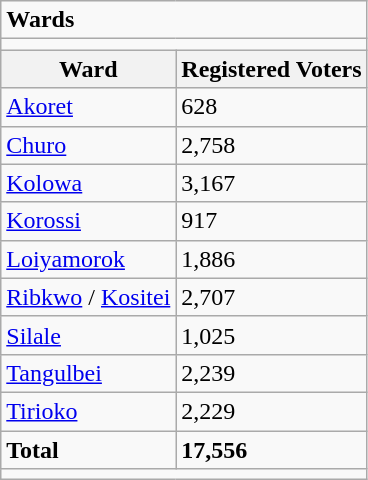<table class="wikitable">
<tr>
<td colspan="2"><strong>Wards</strong></td>
</tr>
<tr>
<td colspan="2"></td>
</tr>
<tr>
<th>Ward</th>
<th>Registered Voters</th>
</tr>
<tr>
<td><a href='#'>Akoret</a></td>
<td>628</td>
</tr>
<tr>
<td><a href='#'>Churo</a></td>
<td>2,758</td>
</tr>
<tr>
<td><a href='#'>Kolowa</a></td>
<td>3,167</td>
</tr>
<tr>
<td><a href='#'>Korossi</a></td>
<td>917</td>
</tr>
<tr>
<td><a href='#'>Loiyamorok</a></td>
<td>1,886</td>
</tr>
<tr>
<td><a href='#'>Ribkwo</a> / <a href='#'>Kositei</a></td>
<td>2,707</td>
</tr>
<tr>
<td><a href='#'>Silale</a></td>
<td>1,025</td>
</tr>
<tr>
<td><a href='#'>Tangulbei</a></td>
<td>2,239</td>
</tr>
<tr>
<td><a href='#'>Tirioko</a></td>
<td>2,229</td>
</tr>
<tr>
<td><strong>Total</strong></td>
<td><strong>17,556</strong></td>
</tr>
<tr>
<td colspan="2"></td>
</tr>
</table>
